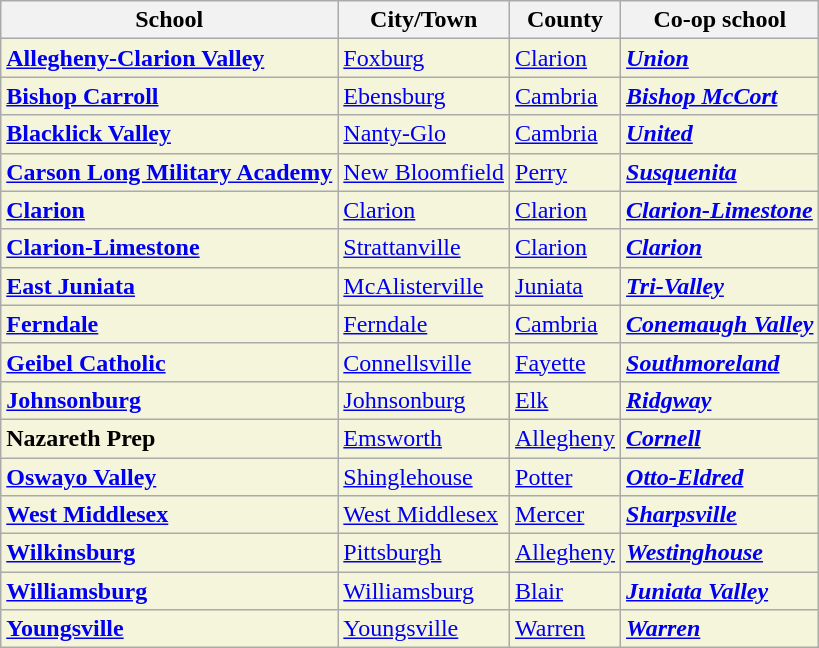<table class="wikitable sortable">
<tr>
<th>School</th>
<th>City/Town</th>
<th>County</th>
<th>Co-op school</th>
</tr>
<tr style="background-color:#F5F5DC;">
<td><strong><a href='#'>Allegheny-Clarion Valley</a></strong></td>
<td><a href='#'>Foxburg</a></td>
<td><a href='#'>Clarion</a></td>
<td><strong><em><a href='#'>Union</a></em></strong></td>
</tr>
<tr style="background-color:#F5F5DC;">
<td><strong><a href='#'>Bishop Carroll</a></strong></td>
<td><a href='#'>Ebensburg</a></td>
<td><a href='#'>Cambria</a></td>
<td><strong><em> <a href='#'>Bishop McCort</a></em></strong></td>
</tr>
<tr style="background-color:#F5F5DC;">
<td><strong><a href='#'>Blacklick Valley</a></strong></td>
<td><a href='#'>Nanty-Glo</a></td>
<td><a href='#'>Cambria</a></td>
<td><strong><em><a href='#'>United</a></em></strong></td>
</tr>
<tr style="background-color:#F5F5DC;">
<td><strong><a href='#'>Carson Long Military Academy</a></strong></td>
<td><a href='#'>New Bloomfield</a></td>
<td><a href='#'>Perry</a></td>
<td><strong><em><a href='#'>Susquenita</a></em></strong></td>
</tr>
<tr style="background-color:#F5F5DC;">
<td><strong><a href='#'>Clarion</a></strong></td>
<td><a href='#'>Clarion</a></td>
<td><a href='#'>Clarion</a></td>
<td><strong><em><a href='#'>Clarion-Limestone</a></em></strong></td>
</tr>
<tr style="background-color:#F5F5DC;">
<td><strong><a href='#'>Clarion-Limestone</a></strong></td>
<td><a href='#'>Strattanville</a></td>
<td><a href='#'>Clarion</a></td>
<td><strong><em><a href='#'>Clarion</a></em></strong></td>
</tr>
<tr style="background-color:#F5F5DC;">
<td><strong><a href='#'>East Juniata</a></strong></td>
<td><a href='#'>McAlisterville</a></td>
<td><a href='#'>Juniata</a></td>
<td><strong><em><a href='#'>Tri-Valley</a></em></strong></td>
</tr>
<tr style="background-color:#F5F5DC;">
<td><strong><a href='#'>Ferndale</a></strong></td>
<td><a href='#'>Ferndale</a></td>
<td><a href='#'>Cambria</a></td>
<td><strong><em><a href='#'>Conemaugh Valley</a></em></strong></td>
</tr>
<tr style="background-color:#F5F5DC;">
<td><strong><a href='#'>Geibel Catholic</a></strong></td>
<td><a href='#'>Connellsville</a></td>
<td><a href='#'>Fayette</a></td>
<td><strong><em><a href='#'>Southmoreland</a></em></strong></td>
</tr>
<tr style="background-color:#F5F5DC;">
<td><strong><a href='#'>Johnsonburg</a></strong></td>
<td><a href='#'>Johnsonburg</a></td>
<td><a href='#'>Elk</a></td>
<td><strong><em><a href='#'>Ridgway</a></em></strong></td>
</tr>
<tr style="background-color:#F5F5DC;">
<td><strong>Nazareth Prep</strong></td>
<td><a href='#'>Emsworth</a></td>
<td><a href='#'>Allegheny</a></td>
<td><strong><em><a href='#'>Cornell</a></em></strong></td>
</tr>
<tr style="background-color:#F5F5DC;">
<td><strong><a href='#'>Oswayo Valley</a></strong></td>
<td><a href='#'>Shinglehouse</a></td>
<td><a href='#'>Potter</a></td>
<td><strong><em><a href='#'>Otto-Eldred</a></em></strong></td>
</tr>
<tr style="background-color:#F5F5DC;">
<td><strong><a href='#'>West Middlesex</a></strong></td>
<td><a href='#'>West Middlesex</a></td>
<td><a href='#'>Mercer</a></td>
<td><strong><em><a href='#'>Sharpsville</a></em></strong></td>
</tr>
<tr style="background-color:#F5F5DC;">
<td><strong><a href='#'>Wilkinsburg</a></strong></td>
<td><a href='#'>Pittsburgh</a></td>
<td><a href='#'>Allegheny</a></td>
<td><strong><em><a href='#'>Westinghouse</a></em></strong></td>
</tr>
<tr style="background-color:#F5F5DC;">
<td><strong><a href='#'>Williamsburg</a></strong></td>
<td><a href='#'>Williamsburg</a></td>
<td><a href='#'>Blair</a></td>
<td><strong><em><a href='#'>Juniata Valley</a></em></strong></td>
</tr>
<tr style="background-color:#F5F5DC;">
<td><strong><a href='#'>Youngsville</a></strong></td>
<td><a href='#'>Youngsville</a></td>
<td><a href='#'>Warren</a></td>
<td><strong><em><a href='#'>Warren</a></em></strong></td>
</tr>
</table>
